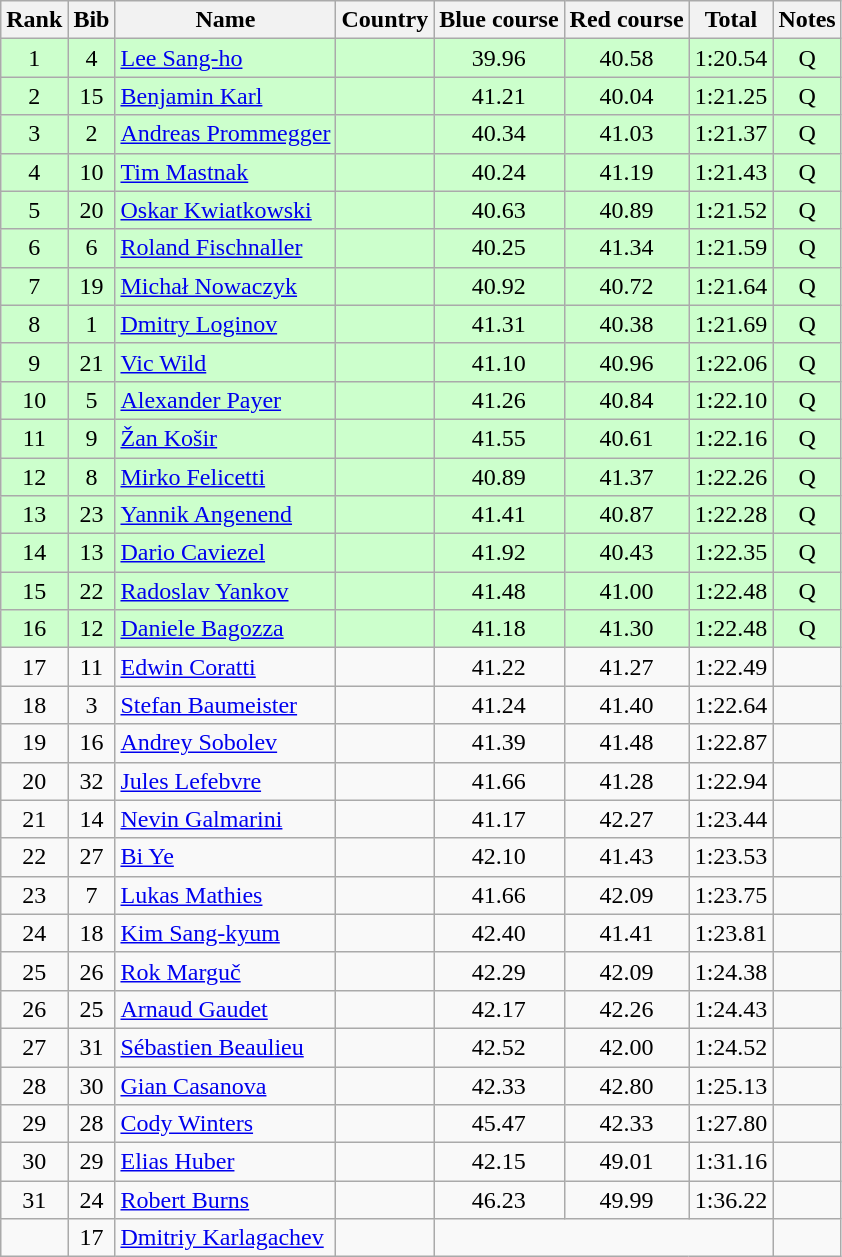<table class="wikitable sortable" style="text-align:center">
<tr>
<th>Rank</th>
<th>Bib</th>
<th>Name</th>
<th>Country</th>
<th>Blue course</th>
<th>Red course</th>
<th>Total</th>
<th>Notes</th>
</tr>
<tr bgcolor=ccffcc>
<td>1</td>
<td>4</td>
<td align=left><a href='#'>Lee Sang-ho</a></td>
<td align=left></td>
<td>39.96</td>
<td>40.58</td>
<td>1:20.54</td>
<td>Q</td>
</tr>
<tr bgcolor=ccffcc>
<td>2</td>
<td>15</td>
<td align=left><a href='#'>Benjamin Karl</a></td>
<td align=left></td>
<td>41.21</td>
<td>40.04</td>
<td>1:21.25</td>
<td>Q</td>
</tr>
<tr bgcolor=ccffcc>
<td>3</td>
<td>2</td>
<td align=left><a href='#'>Andreas Prommegger</a></td>
<td align=left></td>
<td>40.34</td>
<td>41.03</td>
<td>1:21.37</td>
<td>Q</td>
</tr>
<tr bgcolor=ccffcc>
<td>4</td>
<td>10</td>
<td align=left><a href='#'>Tim Mastnak</a></td>
<td align=left></td>
<td>40.24</td>
<td>41.19</td>
<td>1:21.43</td>
<td>Q</td>
</tr>
<tr bgcolor=ccffcc>
<td>5</td>
<td>20</td>
<td align=left><a href='#'>Oskar Kwiatkowski</a></td>
<td align=left></td>
<td>40.63</td>
<td>40.89</td>
<td>1:21.52</td>
<td>Q</td>
</tr>
<tr bgcolor=ccffcc>
<td>6</td>
<td>6</td>
<td align=left><a href='#'>Roland Fischnaller</a></td>
<td align=left></td>
<td>40.25</td>
<td>41.34</td>
<td>1:21.59</td>
<td>Q</td>
</tr>
<tr bgcolor=ccffcc>
<td>7</td>
<td>19</td>
<td align=left><a href='#'>Michał Nowaczyk</a></td>
<td align=left></td>
<td>40.92</td>
<td>40.72</td>
<td>1:21.64</td>
<td>Q</td>
</tr>
<tr bgcolor=ccffcc>
<td>8</td>
<td>1</td>
<td align=left><a href='#'>Dmitry Loginov</a></td>
<td align=left></td>
<td>41.31</td>
<td>40.38</td>
<td>1:21.69</td>
<td>Q</td>
</tr>
<tr bgcolor=ccffcc>
<td>9</td>
<td>21</td>
<td align=left><a href='#'>Vic Wild</a></td>
<td align=left></td>
<td>41.10</td>
<td>40.96</td>
<td>1:22.06</td>
<td>Q</td>
</tr>
<tr bgcolor=ccffcc>
<td>10</td>
<td>5</td>
<td align=left><a href='#'>Alexander Payer</a></td>
<td align=left></td>
<td>41.26</td>
<td>40.84</td>
<td>1:22.10</td>
<td>Q</td>
</tr>
<tr bgcolor=ccffcc>
<td>11</td>
<td>9</td>
<td align=left><a href='#'>Žan Košir</a></td>
<td align=left></td>
<td>41.55</td>
<td>40.61</td>
<td>1:22.16</td>
<td>Q</td>
</tr>
<tr bgcolor=ccffcc>
<td>12</td>
<td>8</td>
<td align=left><a href='#'>Mirko Felicetti</a></td>
<td align=left></td>
<td>40.89</td>
<td>41.37</td>
<td>1:22.26</td>
<td>Q</td>
</tr>
<tr bgcolor=ccffcc>
<td>13</td>
<td>23</td>
<td align=left><a href='#'>Yannik Angenend</a></td>
<td align=left></td>
<td>41.41</td>
<td>40.87</td>
<td>1:22.28</td>
<td>Q</td>
</tr>
<tr bgcolor=ccffcc>
<td>14</td>
<td>13</td>
<td align=left><a href='#'>Dario Caviezel</a></td>
<td align=left></td>
<td>41.92</td>
<td>40.43</td>
<td>1:22.35</td>
<td>Q</td>
</tr>
<tr bgcolor=ccffcc>
<td>15</td>
<td>22</td>
<td align=left><a href='#'>Radoslav Yankov</a></td>
<td align=left></td>
<td>41.48</td>
<td>41.00</td>
<td>1:22.48</td>
<td>Q</td>
</tr>
<tr bgcolor=ccffcc>
<td>16</td>
<td>12</td>
<td align=left><a href='#'>Daniele Bagozza</a></td>
<td align=left></td>
<td>41.18</td>
<td>41.30</td>
<td>1:22.48</td>
<td>Q</td>
</tr>
<tr>
<td>17</td>
<td>11</td>
<td align=left><a href='#'>Edwin Coratti</a></td>
<td align=left></td>
<td>41.22</td>
<td>41.27</td>
<td>1:22.49</td>
<td></td>
</tr>
<tr>
<td>18</td>
<td>3</td>
<td align=left><a href='#'>Stefan Baumeister</a></td>
<td align=left></td>
<td>41.24</td>
<td>41.40</td>
<td>1:22.64</td>
<td></td>
</tr>
<tr>
<td>19</td>
<td>16</td>
<td align=left><a href='#'>Andrey Sobolev</a></td>
<td align=left></td>
<td>41.39</td>
<td>41.48</td>
<td>1:22.87</td>
<td></td>
</tr>
<tr>
<td>20</td>
<td>32</td>
<td align=left><a href='#'>Jules Lefebvre</a></td>
<td align=left></td>
<td>41.66</td>
<td>41.28</td>
<td>1:22.94</td>
<td></td>
</tr>
<tr>
<td>21</td>
<td>14</td>
<td align=left><a href='#'>Nevin Galmarini</a></td>
<td align=left></td>
<td>41.17</td>
<td>42.27</td>
<td>1:23.44</td>
<td></td>
</tr>
<tr>
<td>22</td>
<td>27</td>
<td align=left><a href='#'>Bi Ye</a></td>
<td align=left></td>
<td>42.10</td>
<td>41.43</td>
<td>1:23.53</td>
<td></td>
</tr>
<tr>
<td>23</td>
<td>7</td>
<td align=left><a href='#'>Lukas Mathies</a></td>
<td align=left></td>
<td>41.66</td>
<td>42.09</td>
<td>1:23.75</td>
<td></td>
</tr>
<tr>
<td>24</td>
<td>18</td>
<td align=left><a href='#'>Kim Sang-kyum</a></td>
<td align=left></td>
<td>42.40</td>
<td>41.41</td>
<td>1:23.81</td>
<td></td>
</tr>
<tr>
<td>25</td>
<td>26</td>
<td align=left><a href='#'>Rok Marguč</a></td>
<td align=left></td>
<td>42.29</td>
<td>42.09</td>
<td>1:24.38</td>
<td></td>
</tr>
<tr>
<td>26</td>
<td>25</td>
<td align=left><a href='#'>Arnaud Gaudet</a></td>
<td align=left></td>
<td>42.17</td>
<td>42.26</td>
<td>1:24.43</td>
<td></td>
</tr>
<tr>
<td>27</td>
<td>31</td>
<td align=left><a href='#'>Sébastien Beaulieu</a></td>
<td align=left></td>
<td>42.52</td>
<td>42.00</td>
<td>1:24.52</td>
<td></td>
</tr>
<tr>
<td>28</td>
<td>30</td>
<td align=left><a href='#'>Gian Casanova</a></td>
<td align=left></td>
<td>42.33</td>
<td>42.80</td>
<td>1:25.13</td>
<td></td>
</tr>
<tr>
<td>29</td>
<td>28</td>
<td align=left><a href='#'>Cody Winters</a></td>
<td align=left></td>
<td>45.47</td>
<td>42.33</td>
<td>1:27.80</td>
<td></td>
</tr>
<tr>
<td>30</td>
<td>29</td>
<td align=left><a href='#'>Elias Huber</a></td>
<td align=left></td>
<td>42.15</td>
<td>49.01</td>
<td>1:31.16</td>
<td></td>
</tr>
<tr>
<td>31</td>
<td>24</td>
<td align=left><a href='#'>Robert Burns</a></td>
<td align=left></td>
<td>46.23</td>
<td>49.99</td>
<td>1:36.22</td>
<td></td>
</tr>
<tr>
<td></td>
<td>17</td>
<td align=left><a href='#'>Dmitriy Karlagachev</a></td>
<td align=left></td>
<td colspan=3></td>
<td></td>
</tr>
</table>
